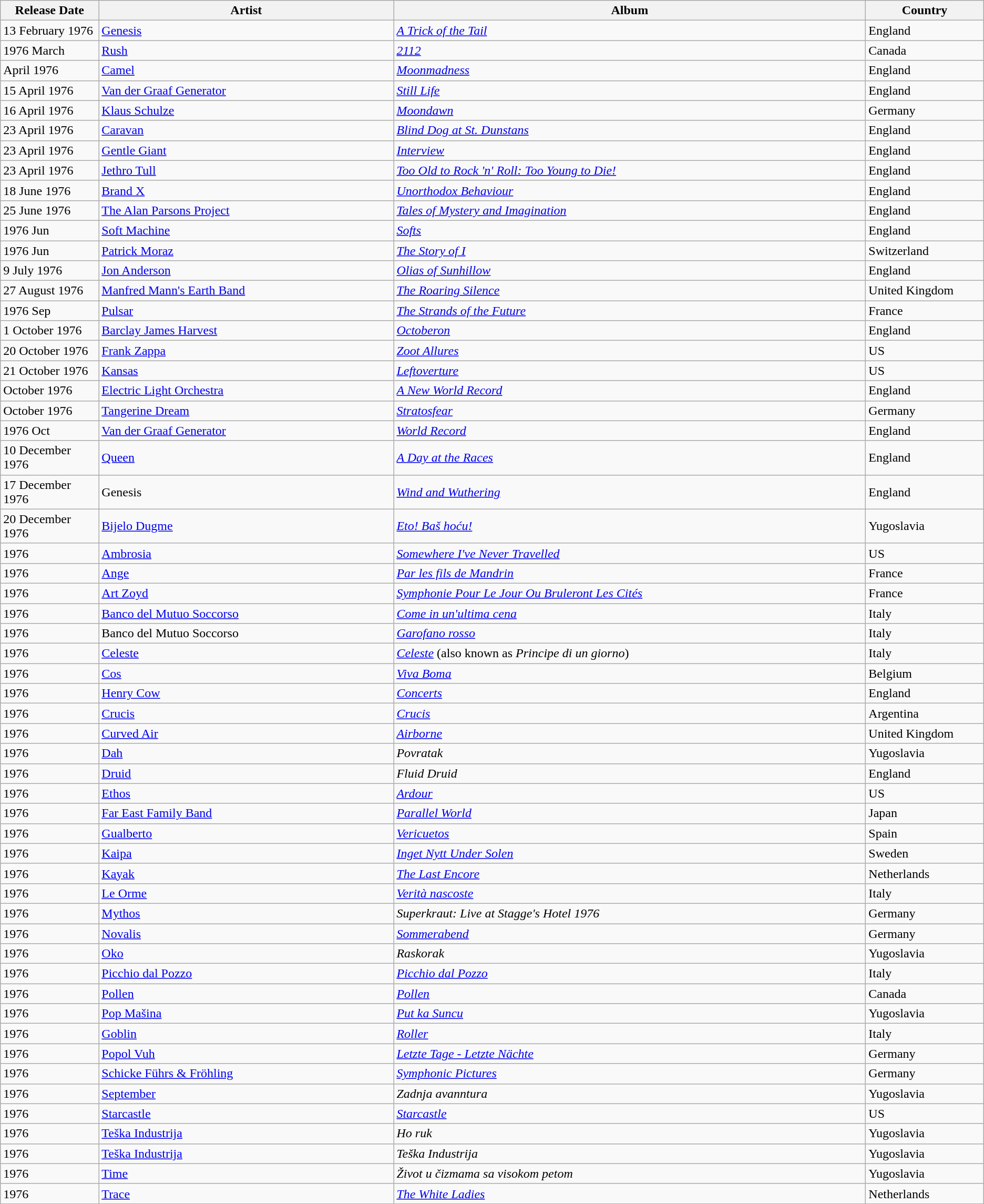<table class="wikitable">
<tr>
<th style="text-align:center; width:10%;">Release Date</th>
<th style="text-align:center; width:30%;">Artist</th>
<th style="text-align:center; width:48%;">Album</th>
<th style="text-align:center; width:12%;">Country</th>
</tr>
<tr>
<td>13 February 1976</td>
<td><a href='#'>Genesis</a></td>
<td><em><a href='#'>A Trick of the Tail</a></em></td>
<td>England</td>
</tr>
<tr>
<td>1976 March</td>
<td><a href='#'>Rush</a></td>
<td><em><a href='#'>2112</a></em></td>
<td>Canada</td>
</tr>
<tr>
<td>April 1976</td>
<td><a href='#'>Camel</a></td>
<td><em><a href='#'>Moonmadness</a></em></td>
<td>England</td>
</tr>
<tr>
<td>15 April 1976</td>
<td><a href='#'>Van der Graaf Generator</a></td>
<td><em><a href='#'>Still Life</a></em></td>
<td>England</td>
</tr>
<tr>
<td>16 April 1976</td>
<td><a href='#'>Klaus Schulze</a></td>
<td><em><a href='#'>Moondawn</a></em></td>
<td>Germany</td>
</tr>
<tr>
<td>23 April 1976</td>
<td><a href='#'>Caravan</a></td>
<td><em><a href='#'>Blind Dog at St. Dunstans</a></em></td>
<td>England</td>
</tr>
<tr>
<td>23 April 1976</td>
<td><a href='#'>Gentle Giant</a></td>
<td><em><a href='#'>Interview</a></em></td>
<td>England</td>
</tr>
<tr>
<td>23 April 1976</td>
<td><a href='#'>Jethro Tull</a></td>
<td><em><a href='#'>Too Old to Rock 'n' Roll: Too Young to Die!</a></em></td>
<td>England</td>
</tr>
<tr>
<td>18 June 1976</td>
<td><a href='#'>Brand X</a></td>
<td><em><a href='#'>Unorthodox Behaviour</a></em></td>
<td>England</td>
</tr>
<tr>
<td>25 June 1976</td>
<td><a href='#'>The Alan Parsons Project</a></td>
<td><em><a href='#'>Tales of Mystery and Imagination</a></em></td>
<td>England</td>
</tr>
<tr>
<td>1976 Jun</td>
<td><a href='#'>Soft Machine</a></td>
<td><em><a href='#'>Softs</a></em></td>
<td>England</td>
</tr>
<tr>
<td>1976 Jun</td>
<td><a href='#'>Patrick Moraz</a></td>
<td><em><a href='#'>The Story of I</a></em></td>
<td>Switzerland</td>
</tr>
<tr>
<td>9 July 1976</td>
<td><a href='#'>Jon Anderson</a></td>
<td><em><a href='#'>Olias of Sunhillow</a></em></td>
<td>England</td>
</tr>
<tr>
<td>27 August 1976</td>
<td><a href='#'>Manfred Mann's Earth Band</a></td>
<td><em><a href='#'>The Roaring Silence</a></em></td>
<td>United Kingdom</td>
</tr>
<tr>
<td>1976 Sep</td>
<td><a href='#'>Pulsar</a></td>
<td><em><a href='#'>The Strands of the Future</a></em></td>
<td>France</td>
</tr>
<tr>
<td>1 October 1976</td>
<td><a href='#'>Barclay James Harvest</a></td>
<td><em><a href='#'>Octoberon</a></em></td>
<td>England</td>
</tr>
<tr>
<td>20 October 1976</td>
<td><a href='#'>Frank Zappa</a></td>
<td><em><a href='#'>Zoot Allures</a></em></td>
<td>US</td>
</tr>
<tr>
<td>21 October 1976</td>
<td><a href='#'>Kansas</a></td>
<td><em><a href='#'>Leftoverture</a></em></td>
<td>US</td>
</tr>
<tr>
<td>October 1976</td>
<td><a href='#'>Electric Light Orchestra</a></td>
<td><em><a href='#'>A New World Record</a></em></td>
<td>England</td>
</tr>
<tr>
<td>October 1976</td>
<td><a href='#'>Tangerine Dream</a></td>
<td><em><a href='#'>Stratosfear</a></em></td>
<td>Germany</td>
</tr>
<tr>
<td>1976 Oct</td>
<td><a href='#'>Van der Graaf Generator</a></td>
<td><em><a href='#'>World Record</a></em></td>
<td>England</td>
</tr>
<tr>
<td>10 December 1976</td>
<td><a href='#'>Queen</a></td>
<td><em><a href='#'>A Day at the Races</a></em></td>
<td>England</td>
</tr>
<tr>
<td>17 December 1976</td>
<td>Genesis</td>
<td><em><a href='#'>Wind and Wuthering</a></em></td>
<td>England</td>
</tr>
<tr>
<td>20 December 1976</td>
<td><a href='#'>Bijelo Dugme</a></td>
<td><em><a href='#'>Eto! Baš hoću!</a></em></td>
<td>Yugoslavia</td>
</tr>
<tr>
<td>1976</td>
<td><a href='#'>Ambrosia</a></td>
<td><em><a href='#'>Somewhere I've Never Travelled</a></em></td>
<td>US</td>
</tr>
<tr>
<td>1976</td>
<td><a href='#'>Ange</a></td>
<td><em><a href='#'>Par les fils de Mandrin</a></em></td>
<td>France</td>
</tr>
<tr>
<td>1976</td>
<td><a href='#'>Art Zoyd</a></td>
<td><em><a href='#'>Symphonie Pour Le Jour Ou Bruleront Les Cités</a></em></td>
<td>France</td>
</tr>
<tr>
<td>1976</td>
<td><a href='#'>Banco del Mutuo Soccorso</a></td>
<td><em><a href='#'>Come in un'ultima cena</a></em></td>
<td>Italy</td>
</tr>
<tr>
<td>1976</td>
<td>Banco del Mutuo Soccorso</td>
<td><em><a href='#'>Garofano rosso</a></em></td>
<td>Italy</td>
</tr>
<tr>
<td>1976</td>
<td><a href='#'>Celeste</a></td>
<td><em><a href='#'>Celeste</a> </em> (also known as <em>Principe di un giorno</em>)</td>
<td>Italy</td>
</tr>
<tr>
<td>1976</td>
<td><a href='#'>Cos</a></td>
<td><em><a href='#'>Viva Boma</a></em></td>
<td>Belgium</td>
</tr>
<tr>
<td>1976</td>
<td><a href='#'>Henry Cow</a></td>
<td><em><a href='#'>Concerts</a></em></td>
<td>England</td>
</tr>
<tr>
<td>1976</td>
<td><a href='#'>Crucis</a></td>
<td><em><a href='#'>Crucis</a></em></td>
<td>Argentina</td>
</tr>
<tr>
<td>1976</td>
<td><a href='#'>Curved Air</a></td>
<td><em><a href='#'>Airborne</a></em></td>
<td>United Kingdom</td>
</tr>
<tr>
<td>1976</td>
<td><a href='#'>Dah</a></td>
<td><em>Povratak</em></td>
<td>Yugoslavia</td>
</tr>
<tr>
<td>1976</td>
<td><a href='#'>Druid</a></td>
<td><em>Fluid Druid</em></td>
<td>England</td>
</tr>
<tr>
<td>1976</td>
<td><a href='#'>Ethos</a></td>
<td><em><a href='#'>Ardour</a></em></td>
<td>US</td>
</tr>
<tr>
<td>1976</td>
<td><a href='#'>Far East Family Band</a></td>
<td><em><a href='#'>Parallel World</a></em></td>
<td>Japan</td>
</tr>
<tr>
<td>1976</td>
<td><a href='#'>Gualberto</a></td>
<td><em><a href='#'>Vericuetos</a></em></td>
<td>Spain</td>
</tr>
<tr>
<td>1976</td>
<td><a href='#'>Kaipa</a></td>
<td><em><a href='#'>Inget Nytt Under Solen</a></em></td>
<td>Sweden</td>
</tr>
<tr>
<td>1976</td>
<td><a href='#'>Kayak</a></td>
<td><em><a href='#'>The Last Encore</a></em></td>
<td>Netherlands</td>
</tr>
<tr>
<td>1976</td>
<td><a href='#'>Le Orme</a></td>
<td><em><a href='#'>Verità nascoste</a></em></td>
<td>Italy</td>
</tr>
<tr>
<td>1976</td>
<td><a href='#'>Mythos</a></td>
<td><em>Superkraut: Live at Stagge's Hotel 1976</em></td>
<td>Germany</td>
</tr>
<tr>
<td>1976</td>
<td><a href='#'>Novalis</a></td>
<td><em><a href='#'>Sommerabend</a></em></td>
<td>Germany</td>
</tr>
<tr>
<td>1976</td>
<td><a href='#'>Oko</a></td>
<td><em>Raskorak</em></td>
<td>Yugoslavia</td>
</tr>
<tr>
<td>1976</td>
<td><a href='#'>Picchio dal Pozzo</a></td>
<td><em><a href='#'>Picchio dal Pozzo</a></em></td>
<td>Italy</td>
</tr>
<tr>
<td>1976</td>
<td><a href='#'>Pollen</a></td>
<td><em><a href='#'>Pollen</a></em></td>
<td>Canada</td>
</tr>
<tr>
<td>1976</td>
<td><a href='#'>Pop Mašina</a></td>
<td><em><a href='#'>Put ka Suncu</a></em></td>
<td>Yugoslavia</td>
</tr>
<tr>
<td>1976</td>
<td><a href='#'>Goblin</a></td>
<td><em><a href='#'>Roller</a></em></td>
<td>Italy</td>
</tr>
<tr>
<td>1976</td>
<td><a href='#'>Popol Vuh</a></td>
<td><em><a href='#'>Letzte Tage - Letzte Nächte</a></em></td>
<td>Germany</td>
</tr>
<tr>
<td>1976</td>
<td><a href='#'>Schicke Führs & Fröhling</a></td>
<td><em><a href='#'>Symphonic Pictures</a></em></td>
<td>Germany</td>
</tr>
<tr>
<td>1976</td>
<td><a href='#'>September</a></td>
<td><em>Zadnja avanntura</em></td>
<td>Yugoslavia</td>
</tr>
<tr>
<td>1976</td>
<td><a href='#'>Starcastle</a></td>
<td><em><a href='#'>Starcastle</a></em></td>
<td>US</td>
</tr>
<tr>
<td>1976</td>
<td><a href='#'>Teška Industrija</a></td>
<td><em>Ho ruk</em></td>
<td>Yugoslavia</td>
</tr>
<tr>
<td>1976</td>
<td><a href='#'>Teška Industrija</a></td>
<td><em>Teška Industrija</em></td>
<td>Yugoslavia</td>
</tr>
<tr>
<td>1976</td>
<td><a href='#'>Time</a></td>
<td><em>Život u čizmama sa visokom petom</em></td>
<td>Yugoslavia</td>
</tr>
<tr>
<td>1976</td>
<td><a href='#'>Trace</a></td>
<td><em><a href='#'>The White Ladies</a></em></td>
<td>Netherlands</td>
</tr>
</table>
